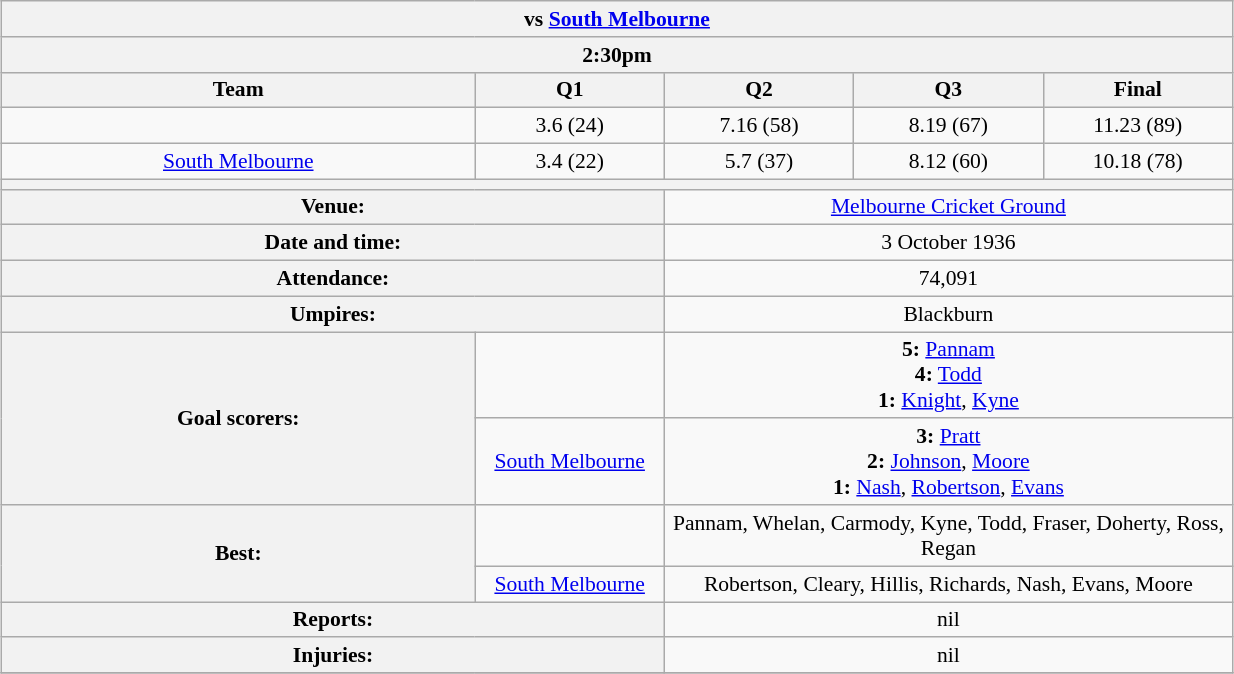<table class="wikitable" style="font-size:90%; text-align:center; width:65%; margin:1em auto;">
<tr>
<th colspan="5"><strong></strong> vs <a href='#'>South Melbourne</a></th>
</tr>
<tr>
<th colspan="5">2:30pm</th>
</tr>
<tr>
<th width=25%>Team</th>
<th width=10%>Q1</th>
<th width=10%>Q2</th>
<th width=10%>Q3</th>
<th width=10%>Final</th>
</tr>
<tr>
<td><strong></strong></td>
<td>3.6 (24)</td>
<td>7.16 (58)</td>
<td>8.19 (67)</td>
<td>11.23 (89)</td>
</tr>
<tr>
<td><a href='#'>South Melbourne</a></td>
<td>3.4 (22)</td>
<td>5.7 (37)</td>
<td>8.12 (60)</td>
<td>10.18 (78)</td>
</tr>
<tr>
<th colspan="5"></th>
</tr>
<tr>
<th colspan="2">Venue:</th>
<td colspan="3"><a href='#'>Melbourne Cricket Ground</a></td>
</tr>
<tr>
<th colspan="2">Date and time:</th>
<td colspan="3">3 October 1936</td>
</tr>
<tr>
<th colspan="2">Attendance:</th>
<td colspan="3">74,091</td>
</tr>
<tr>
<th colspan="2">Umpires:</th>
<td colspan="3">Blackburn</td>
</tr>
<tr>
<th rowspan="2">Goal scorers:</th>
<td><strong></strong></td>
<td colspan="3"><strong>5:</strong> <a href='#'>Pannam</a><br><strong>4:</strong> <a href='#'>Todd</a><br><strong>1:</strong> <a href='#'>Knight</a>, <a href='#'>Kyne</a></td>
</tr>
<tr>
<td><a href='#'>South Melbourne</a></td>
<td colspan="3"><strong>3:</strong> <a href='#'>Pratt</a><br><strong>2:</strong> <a href='#'>Johnson</a>, <a href='#'>Moore</a><br><strong>1:</strong> <a href='#'>Nash</a>, <a href='#'>Robertson</a>, <a href='#'>Evans</a></td>
</tr>
<tr>
<th rowspan="2">Best:</th>
<td><strong></strong></td>
<td colspan="3">Pannam, Whelan, Carmody, Kyne, Todd, Fraser, Doherty, Ross, Regan</td>
</tr>
<tr>
<td><a href='#'>South Melbourne</a></td>
<td colspan="3">Robertson, Cleary, Hillis, Richards, Nash, Evans, Moore</td>
</tr>
<tr>
<th colspan="2">Reports:</th>
<td colspan="3">nil</td>
</tr>
<tr>
<th colspan="2">Injuries:</th>
<td colspan="3">nil</td>
</tr>
<tr>
</tr>
</table>
